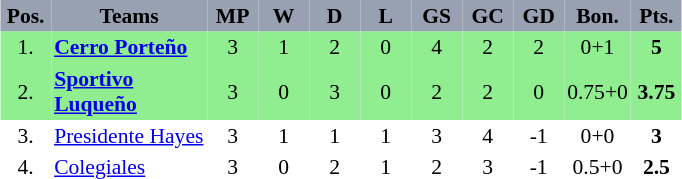<table class="sortable"  style="margin:1em auto; text-align:center; font-size: 90%; border-collapse:collapse" border=0 cellspacing=0 cellpadding=2>
<tr bgcolor=#98A1B2>
<th width=30><span>Pos.</span></th>
<th width=100>Teams</th>
<th width=30><span>MP</span></th>
<th width=30><span>W</span></th>
<th width=30><span>D</span></th>
<th width=30><span>L</span></th>
<th width=30><span>GS</span></th>
<th width=30><span>GC</span></th>
<th width=30><span>GD</span></th>
<th width=30><span>Bon.</span></th>
<th width=30><span>Pts.</span></th>
</tr>
<tr style="background: #90EE90">
<td>1.</td>
<td style="text-align: left;"><strong><a href='#'>Cerro Porteño</a></strong></td>
<td>3</td>
<td>1</td>
<td>2</td>
<td>0</td>
<td>4</td>
<td>2</td>
<td>2</td>
<td>0+1</td>
<td><strong>5</strong></td>
</tr>
<tr style="background: #90EE90">
<td>2.</td>
<td style="text-align: left;"><strong><a href='#'>Sportivo Luqueño</a></strong></td>
<td>3</td>
<td>0</td>
<td>3</td>
<td>0</td>
<td>2</td>
<td>2</td>
<td>0</td>
<td>0.75+0</td>
<td><strong>3.75</strong></td>
</tr>
<tr>
<td>3.</td>
<td style="text-align: left;"><a href='#'>Presidente Hayes</a></td>
<td>3</td>
<td>1</td>
<td>1</td>
<td>1</td>
<td>3</td>
<td>4</td>
<td>-1</td>
<td>0+0</td>
<td><strong>3</strong></td>
</tr>
<tr>
<td>4.</td>
<td style="text-align: left;"><a href='#'>Colegiales</a></td>
<td>3</td>
<td>0</td>
<td>2</td>
<td>1</td>
<td>2</td>
<td>3</td>
<td>-1</td>
<td>0.5+0</td>
<td><strong>2.5</strong></td>
</tr>
</table>
